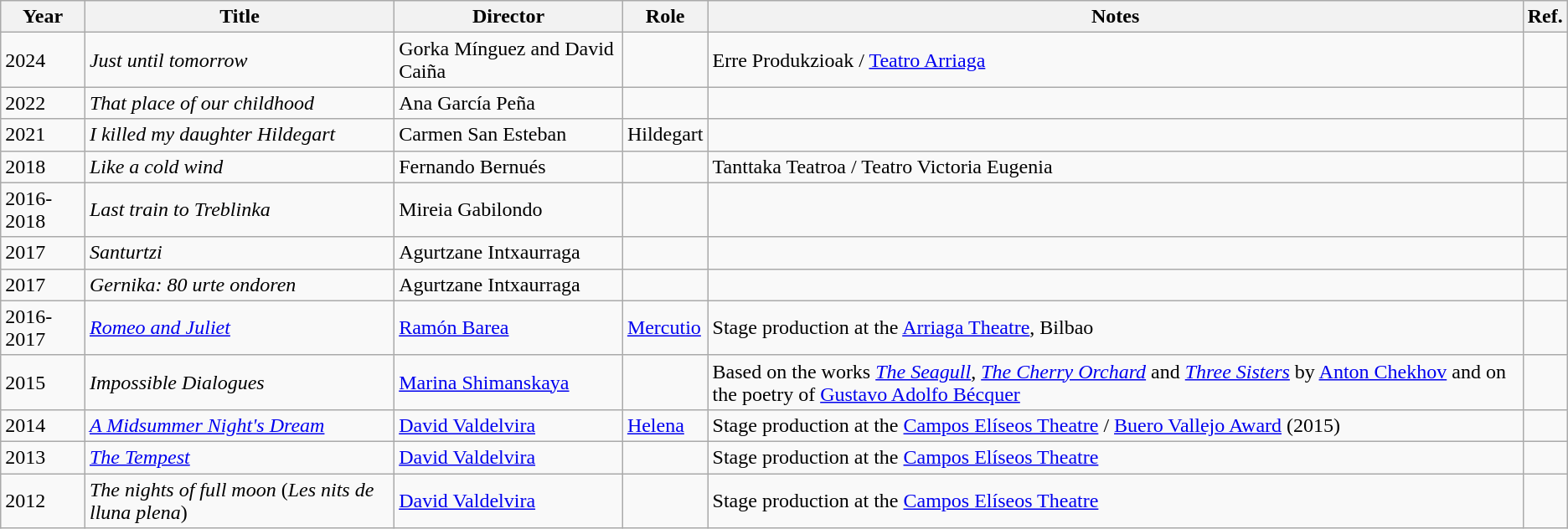<table class="wikitable sortable">
<tr>
<th>Year</th>
<th>Title</th>
<th>Director</th>
<th>Role</th>
<th class="unsortable">Notes</th>
<th>Ref.</th>
</tr>
<tr>
<td>2024</td>
<td><em>Just until tomorrow</em></td>
<td>Gorka Mínguez and David Caiña</td>
<td></td>
<td>Erre Produkzioak / <a href='#'>Teatro Arriaga</a></td>
<td></td>
</tr>
<tr>
<td>2022</td>
<td><em>That place of our childhood</em></td>
<td>Ana García Peña</td>
<td></td>
<td></td>
<td></td>
</tr>
<tr>
<td>2021</td>
<td><em>I killed my daughter Hildegart</em></td>
<td>Carmen San Esteban</td>
<td>Hildegart</td>
<td></td>
<td></td>
</tr>
<tr>
<td>2018</td>
<td><em>Like a cold wind</em></td>
<td>Fernando Bernués</td>
<td></td>
<td>Tanttaka Teatroa / Teatro Victoria Eugenia</td>
<td></td>
</tr>
<tr>
<td>2016-2018</td>
<td><em>Last train to Treblinka</em></td>
<td>Mireia Gabilondo</td>
<td></td>
<td></td>
<td></td>
</tr>
<tr>
<td>2017</td>
<td><em>Santurtzi</em></td>
<td>Agurtzane Intxaurraga</td>
<td></td>
<td></td>
<td></td>
</tr>
<tr>
<td>2017</td>
<td><em>Gernika: 80 urte ondoren</em></td>
<td>Agurtzane Intxaurraga</td>
<td></td>
<td></td>
<td></td>
</tr>
<tr>
<td>2016-2017</td>
<td><em><a href='#'>Romeo and Juliet</a></em></td>
<td><a href='#'>Ramón Barea</a></td>
<td><a href='#'>Mercutio</a></td>
<td>Stage production at the <a href='#'>Arriaga Theatre</a>, Bilbao</td>
<td></td>
</tr>
<tr>
<td>2015</td>
<td><em>Impossible Dialogues</em></td>
<td><a href='#'>Marina Shimanskaya</a></td>
<td></td>
<td>Based on the works <em><a href='#'>The Seagull</a></em>, <em><a href='#'>The Cherry Orchard</a></em> and <a href='#'><em>Three Sisters</em></a> by <a href='#'>Anton Chekhov</a> and on the poetry of <a href='#'>Gustavo Adolfo Bécquer</a></td>
<td></td>
</tr>
<tr>
<td>2014</td>
<td><em><a href='#'>A Midsummer Night's Dream</a></em></td>
<td><a href='#'>David Valdelvira</a></td>
<td><a href='#'>Helena</a></td>
<td>Stage production at the <a href='#'>Campos Elíseos Theatre</a> / <a href='#'>Buero Vallejo Award</a> (2015)</td>
<td></td>
</tr>
<tr>
<td>2013</td>
<td><em><a href='#'>The Tempest</a></em></td>
<td><a href='#'>David Valdelvira</a></td>
<td></td>
<td>Stage production at the <a href='#'>Campos Elíseos Theatre</a></td>
<td></td>
</tr>
<tr>
<td>2012</td>
<td><em>The nights of full moon</em> (<em>Les nits de lluna plena</em>)</td>
<td><a href='#'>David Valdelvira</a></td>
<td></td>
<td>Stage production at the <a href='#'>Campos Elíseos Theatre</a></td>
<td></td>
</tr>
</table>
